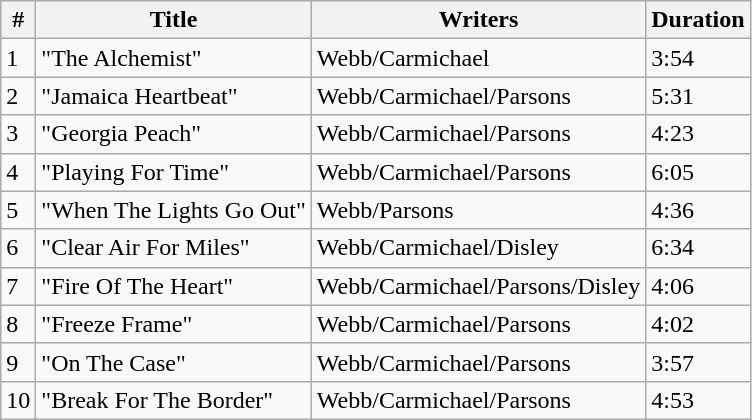<table class="wikitable">
<tr>
<th>#</th>
<th>Title</th>
<th>Writers</th>
<th>Duration</th>
</tr>
<tr>
<td>1</td>
<td>"The Alchemist"</td>
<td>Webb/Carmichael</td>
<td>3:54</td>
</tr>
<tr>
<td>2</td>
<td>"Jamaica Heartbeat"</td>
<td>Webb/Carmichael/Parsons</td>
<td>5:31</td>
</tr>
<tr>
<td>3</td>
<td>"Georgia Peach"</td>
<td>Webb/Carmichael/Parsons</td>
<td>4:23</td>
</tr>
<tr>
<td>4</td>
<td>"Playing For Time"</td>
<td>Webb/Carmichael/Parsons</td>
<td>6:05</td>
</tr>
<tr>
<td>5</td>
<td>"When The Lights Go Out"</td>
<td>Webb/Parsons</td>
<td>4:36</td>
</tr>
<tr>
<td>6</td>
<td>"Clear Air For Miles"</td>
<td>Webb/Carmichael/Disley</td>
<td>6:34</td>
</tr>
<tr>
<td>7</td>
<td>"Fire Of The Heart"</td>
<td>Webb/Carmichael/Parsons/Disley</td>
<td>4:06</td>
</tr>
<tr>
<td>8</td>
<td>"Freeze Frame"</td>
<td>Webb/Carmichael/Parsons</td>
<td>4:02</td>
</tr>
<tr>
<td>9</td>
<td>"On The Case"</td>
<td>Webb/Carmichael/Parsons</td>
<td>3:57</td>
</tr>
<tr>
<td>10</td>
<td>"Break For The Border"</td>
<td>Webb/Carmichael/Parsons</td>
<td>4:53</td>
</tr>
</table>
